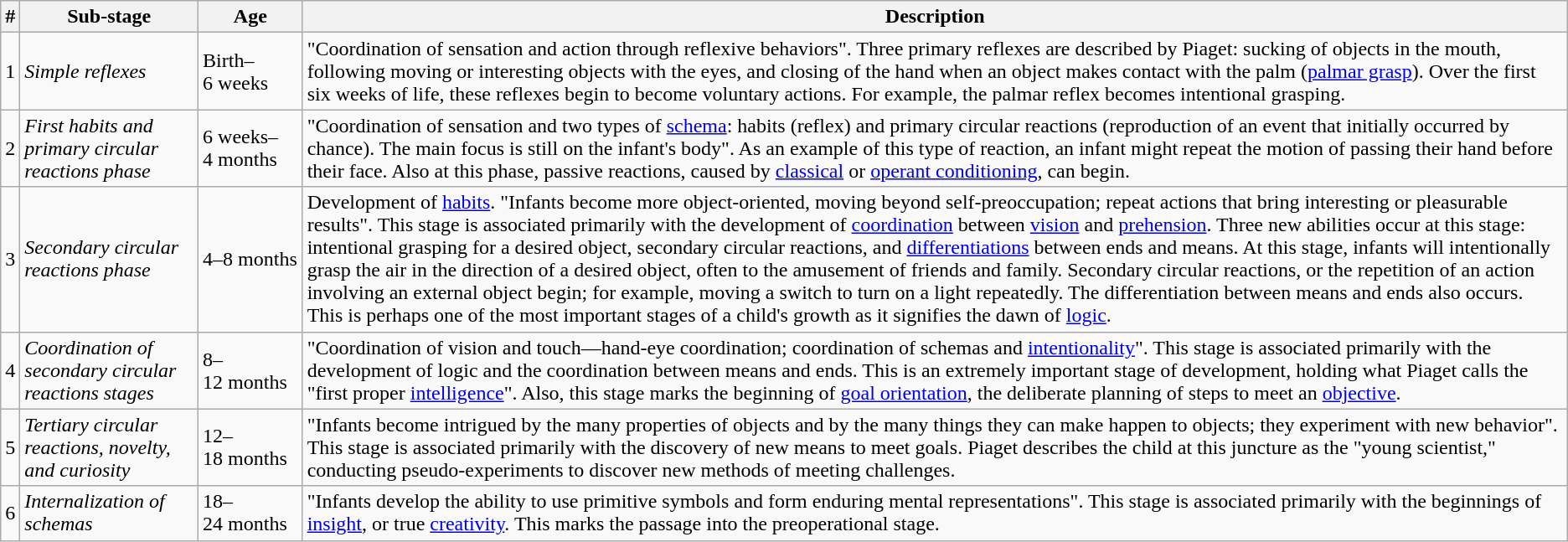<table class="wikitable">
<tr>
<th>#</th>
<th>Sub-stage</th>
<th>Age</th>
<th>Description</th>
</tr>
<tr>
<td>1</td>
<td><em>Simple reflexes</em></td>
<td>Birth–6 weeks</td>
<td>"Coordination of sensation and action through reflexive behaviors". Three primary reflexes are described by Piaget: sucking of objects in the mouth, following moving or interesting objects with the eyes, and closing of the hand when an object makes contact with the palm (<a href='#'>palmar grasp</a>). Over the first six weeks of life, these reflexes begin to become voluntary actions. For example, the palmar reflex becomes intentional grasping.</td>
</tr>
<tr>
<td>2</td>
<td><em>First habits and primary circular reactions phase</em></td>
<td>6 weeks–4 months</td>
<td>"Coordination of sensation and two types of <a href='#'>schema</a>: habits (reflex) and primary circular reactions (reproduction of an event that initially occurred by chance). The main focus is still on the infant's body". As an example of this type of reaction, an infant might repeat the motion of passing their hand before their face. Also at this phase, passive reactions, caused by <a href='#'>classical</a> or <a href='#'>operant conditioning</a>, can begin.</td>
</tr>
<tr>
<td>3</td>
<td><em>Secondary circular reactions phase</em></td>
<td>4–8 months</td>
<td>Development of <a href='#'>habits</a>. "Infants become more object-oriented, moving beyond self-preoccupation; repeat actions that bring interesting or pleasurable results". This stage is associated primarily with the development of <a href='#'>coordination</a> between <a href='#'>vision</a> and <a href='#'>prehension</a>. Three new abilities occur at this stage: intentional grasping for a desired object, secondary circular reactions, and <a href='#'>differentiations</a> between ends and means. At this stage, infants will intentionally grasp the air in the direction of a desired object, often to the amusement of friends and family. Secondary circular reactions, or the repetition of an action involving an external object begin; for example, moving a switch to turn on a light repeatedly. The differentiation between means and ends also occurs. This is perhaps one of the most important stages of a child's growth as it signifies the dawn of <a href='#'>logic</a>.</td>
</tr>
<tr>
<td>4</td>
<td><em>Coordination of secondary circular reactions stages</em></td>
<td>8–12 months</td>
<td>"Coordination of vision and touch—hand-eye coordination; coordination of schemas and <a href='#'>intentionality</a>". This stage is associated primarily with the development of logic and the coordination between means and ends. This is an extremely important stage of development, holding what Piaget calls the "first proper <a href='#'>intelligence</a>". Also, this stage marks the beginning of <a href='#'>goal orientation</a>, the deliberate planning of steps to meet an <a href='#'>objective</a>.</td>
</tr>
<tr>
<td>5</td>
<td><em>Tertiary circular reactions, novelty, and curiosity</em></td>
<td>12–18 months</td>
<td>"Infants become intrigued by the many properties of objects and by the many things they can make happen to objects; they experiment with new behavior". This stage is associated primarily with the discovery of new means to meet goals. Piaget describes the child at this juncture as the "young scientist," conducting pseudo-experiments to discover new methods of meeting challenges.</td>
</tr>
<tr>
<td>6</td>
<td><em>Internalization of schemas</em></td>
<td>18–24 months</td>
<td>"Infants develop the ability to use primitive symbols and form enduring mental representations". This stage is associated primarily with the beginnings of <a href='#'>insight</a>, or true <a href='#'>creativity</a>. This marks the passage into the preoperational stage.</td>
</tr>
</table>
